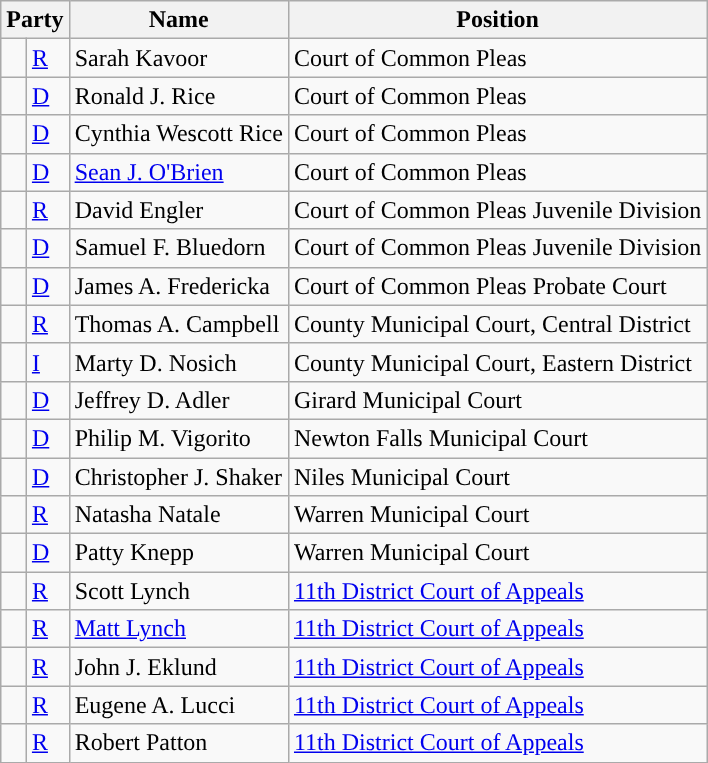<table class=wikitable>
<tr>
<th colspan="2" style="text-align:center; vertical-align:bottom;">Party</th>
<th style="text-align:center;">Name</th>
<th valign=bottom>Position</th>
</tr>
<tr>
<td style="background-color:"> </td>
<td><a href='#'>R</a></td>
<td>Sarah Kavoor</td>
<td>Court of Common Pleas</td>
</tr>
<tr>
<td style="background-color:"> </td>
<td><a href='#'>D</a></td>
<td>Ronald J. Rice</td>
<td>Court of Common Pleas</td>
</tr>
<tr>
<td style="background-color:"> </td>
<td><a href='#'>D</a></td>
<td>Cynthia Wescott Rice</td>
<td>Court of Common Pleas</td>
</tr>
<tr>
<td style="background-color:"> </td>
<td><a href='#'>D</a></td>
<td><a href='#'>Sean J. O'Brien</a></td>
<td>Court of Common Pleas</td>
</tr>
<tr>
<td style="background-color:"> </td>
<td><a href='#'>R</a></td>
<td>David Engler</td>
<td>Court of Common Pleas Juvenile Division</td>
</tr>
<tr>
<td style="background-color:"> </td>
<td><a href='#'>D</a></td>
<td>Samuel F. Bluedorn</td>
<td>Court of Common Pleas Juvenile Division</td>
</tr>
<tr>
<td style="background-color:"> </td>
<td><a href='#'>D</a></td>
<td>James A. Fredericka</td>
<td>Court of Common Pleas Probate Court</td>
</tr>
<tr>
<td style="background-color:"> </td>
<td><a href='#'>R</a></td>
<td>Thomas A. Campbell</td>
<td>County Municipal Court, Central District</td>
</tr>
<tr>
<td style="background-color:"> </td>
<td><a href='#'>I</a></td>
<td>Marty D. Nosich</td>
<td>County Municipal Court, Eastern District</td>
</tr>
<tr>
<td style="background-color:"> </td>
<td><a href='#'>D</a></td>
<td>Jeffrey D. Adler</td>
<td>Girard Municipal Court</td>
</tr>
<tr>
<td style="background-color:"> </td>
<td><a href='#'>D</a></td>
<td>Philip M. Vigorito</td>
<td>Newton Falls Municipal Court</td>
</tr>
<tr>
<td style="background-color:"> </td>
<td><a href='#'>D</a></td>
<td>Christopher J. Shaker</td>
<td>Niles Municipal Court</td>
</tr>
<tr>
<td style="background-color:"> </td>
<td><a href='#'>R</a></td>
<td>Natasha Natale</td>
<td>Warren Municipal Court</td>
</tr>
<tr>
<td style="background-color:"> </td>
<td><a href='#'>D</a></td>
<td>Patty Knepp</td>
<td>Warren Municipal Court</td>
</tr>
<tr>
<td style="background-color:"> </td>
<td><a href='#'>R</a></td>
<td>Scott Lynch</td>
<td><a href='#'>11th District Court of Appeals</a></td>
</tr>
<tr>
<td style="background-color:"> </td>
<td><a href='#'>R</a></td>
<td><a href='#'>Matt Lynch</a></td>
<td><a href='#'>11th District Court of Appeals</a></td>
</tr>
<tr>
<td style="background-color:"> </td>
<td><a href='#'>R</a></td>
<td>John J. Eklund</td>
<td><a href='#'>11th District Court of Appeals</a></td>
</tr>
<tr>
<td style="background-color:"> </td>
<td><a href='#'>R</a></td>
<td>Eugene A. Lucci</td>
<td><a href='#'>11th District Court of Appeals</a></td>
</tr>
<tr>
<td style="background-color:"> </td>
<td><a href='#'>R</a></td>
<td>Robert Patton</td>
<td><a href='#'>11th District Court of Appeals</a></td>
</tr>
</table>
